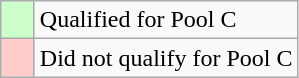<table class="wikitable">
<tr>
<td width=15px bgcolor="#cfc"></td>
<td>Qualified for Pool C</td>
</tr>
<tr>
<td width=15px bgcolor=#fcc></td>
<td>Did not qualify for Pool C</td>
</tr>
</table>
